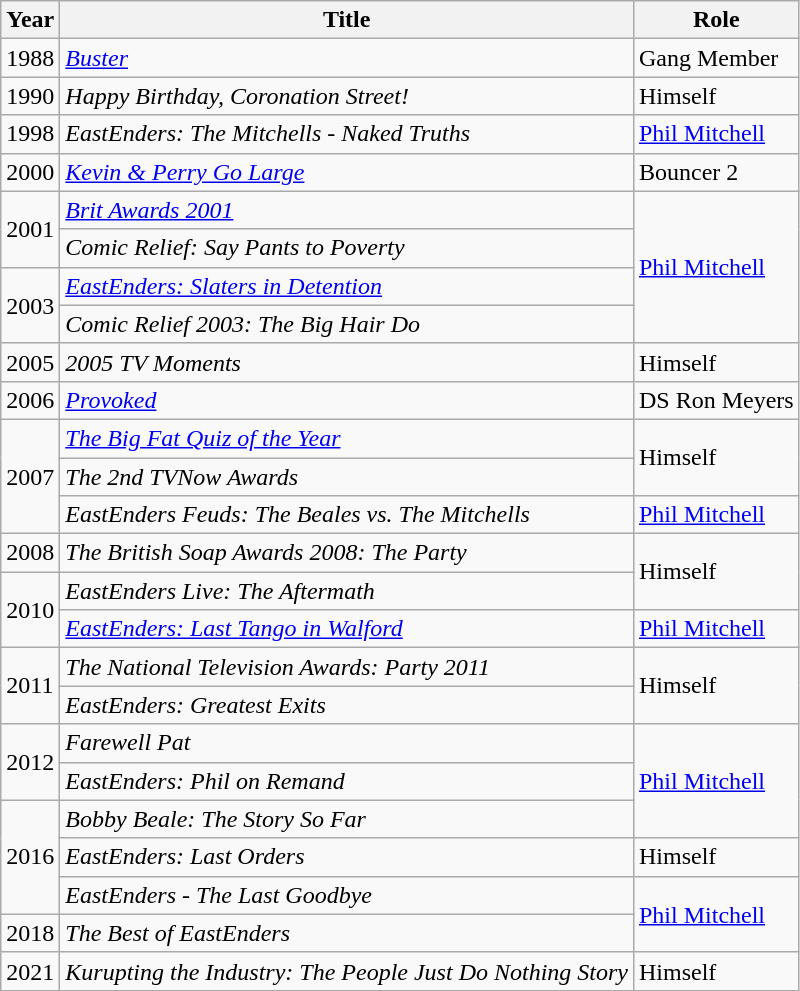<table class="wikitable sortable">
<tr>
<th>Year</th>
<th>Title</th>
<th>Role</th>
</tr>
<tr>
<td>1988</td>
<td><a href='#'><em>Buster</em></a></td>
<td>Gang Member</td>
</tr>
<tr>
<td>1990</td>
<td><em>Happy Birthday, Coronation Street!</em></td>
<td>Himself</td>
</tr>
<tr>
<td>1998</td>
<td><em>EastEnders: The Mitchells - Naked Truths</em></td>
<td><a href='#'>Phil Mitchell</a></td>
</tr>
<tr>
<td>2000</td>
<td><em><a href='#'>Kevin & Perry Go Large</a></em></td>
<td>Bouncer 2</td>
</tr>
<tr>
<td rowspan="2">2001</td>
<td><em><a href='#'>Brit Awards 2001</a></em></td>
<td rowspan="4"><a href='#'>Phil Mitchell</a></td>
</tr>
<tr>
<td><em>Comic Relief: Say Pants to Poverty</em></td>
</tr>
<tr>
<td rowspan="2">2003</td>
<td><a href='#'><em>EastEnders: Slaters in Detention</em></a></td>
</tr>
<tr>
<td><em>Comic Relief 2003: The Big Hair Do</em></td>
</tr>
<tr>
<td>2005</td>
<td><em>2005 TV Moments</em></td>
<td>Himself</td>
</tr>
<tr>
<td>2006</td>
<td><a href='#'><em>Provoked</em></a></td>
<td>DS Ron Meyers</td>
</tr>
<tr>
<td rowspan="3">2007</td>
<td><em><a href='#'>The Big Fat Quiz of the Year</a></em></td>
<td rowspan="2">Himself</td>
</tr>
<tr>
<td><em>The 2nd TVNow Awards</em></td>
</tr>
<tr>
<td><em>EastEnders Feuds: The Beales vs. The Mitchells</em></td>
<td><a href='#'>Phil Mitchell</a></td>
</tr>
<tr>
<td>2008</td>
<td><em>The British Soap Awards 2008: The Party</em></td>
<td rowspan="2">Himself</td>
</tr>
<tr>
<td rowspan="2">2010</td>
<td><em>EastEnders Live: The Aftermath</em></td>
</tr>
<tr>
<td><em><a href='#'>EastEnders: Last Tango in Walford</a></em></td>
<td><a href='#'>Phil Mitchell</a></td>
</tr>
<tr>
<td rowspan="2">2011</td>
<td><em>The National Television Awards: Party 2011</em></td>
<td rowspan="2">Himself</td>
</tr>
<tr>
<td><em>EastEnders: Greatest Exits</em></td>
</tr>
<tr>
<td rowspan="2">2012</td>
<td><em>Farewell Pat</em></td>
<td rowspan="3"><a href='#'>Phil Mitchell</a></td>
</tr>
<tr>
<td><em>EastEnders: Phil on Remand</em></td>
</tr>
<tr>
<td rowspan="3">2016</td>
<td><em>Bobby Beale: The Story So Far</em></td>
</tr>
<tr>
<td><em>EastEnders: Last Orders</em></td>
<td>Himself</td>
</tr>
<tr>
<td><em>EastEnders - The Last Goodbye</em></td>
<td rowspan="2"><a href='#'>Phil Mitchell</a></td>
</tr>
<tr>
<td>2018</td>
<td><em>The Best of EastEnders</em></td>
</tr>
<tr>
<td>2021</td>
<td><em>Kurupting the Industry: The People Just Do Nothing Story</em></td>
<td>Himself</td>
</tr>
</table>
